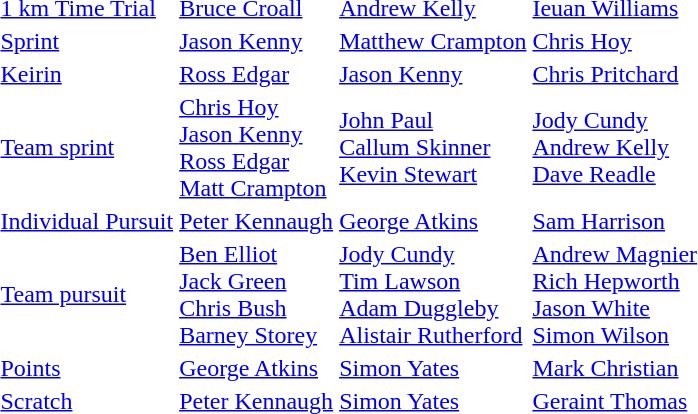<table>
<tr style="background:#ccc;">
</tr>
<tr>
<td><a href='#'>1 km Time Trial</a></td>
<td><a href='#'>Bruce Croall</a></td>
<td><a href='#'>Andrew Kelly</a></td>
<td><a href='#'>Ieuan Williams</a></td>
</tr>
<tr>
<td><a href='#'>Sprint</a></td>
<td><a href='#'>Jason Kenny</a></td>
<td><a href='#'>Matthew Crampton</a></td>
<td><a href='#'>Chris Hoy</a></td>
</tr>
<tr>
<td><a href='#'>Keirin</a></td>
<td><a href='#'>Ross Edgar</a></td>
<td><a href='#'>Jason Kenny</a></td>
<td><a href='#'>Chris Pritchard</a></td>
</tr>
<tr>
<td><a href='#'>Team sprint</a></td>
<td><a href='#'>Chris Hoy</a><br> <a href='#'>Jason Kenny</a><br> <a href='#'>Ross Edgar</a><br> <a href='#'>Matt Crampton</a></td>
<td><a href='#'>John Paul</a><br> <a href='#'>Callum Skinner</a> <br> <a href='#'>Kevin Stewart</a></td>
<td><a href='#'>Jody Cundy</a><br> <a href='#'>Andrew Kelly</a> <br> <a href='#'>Dave Readle</a></td>
</tr>
<tr>
<td><a href='#'>Individual Pursuit</a></td>
<td><a href='#'>Peter Kennaugh</a></td>
<td><a href='#'>George Atkins</a></td>
<td><a href='#'>Sam Harrison</a></td>
</tr>
<tr>
<td><a href='#'>Team pursuit</a></td>
<td><a href='#'>Ben Elliot</a><br> <a href='#'>Jack Green</a><br><a href='#'>Chris Bush</a> <br> <a href='#'>Barney Storey</a></td>
<td><a href='#'>Jody Cundy</a><br> <a href='#'>Tim Lawson</a><br> <a href='#'>Adam Duggleby</a> <br> <a href='#'>Alistair Rutherford</a></td>
<td><a href='#'>Andrew Magnier</a><br> <a href='#'>Rich Hepworth</a><br><a href='#'>Jason White</a><br> <a href='#'>Simon Wilson</a></td>
</tr>
<tr>
<td><a href='#'>Points</a></td>
<td><a href='#'>George Atkins</a></td>
<td><a href='#'>Simon Yates</a></td>
<td><a href='#'>Mark Christian</a></td>
</tr>
<tr>
<td><a href='#'>Scratch</a></td>
<td><a href='#'>Peter Kennaugh</a></td>
<td><a href='#'>Simon Yates</a></td>
<td><a href='#'>Geraint Thomas</a></td>
</tr>
</table>
